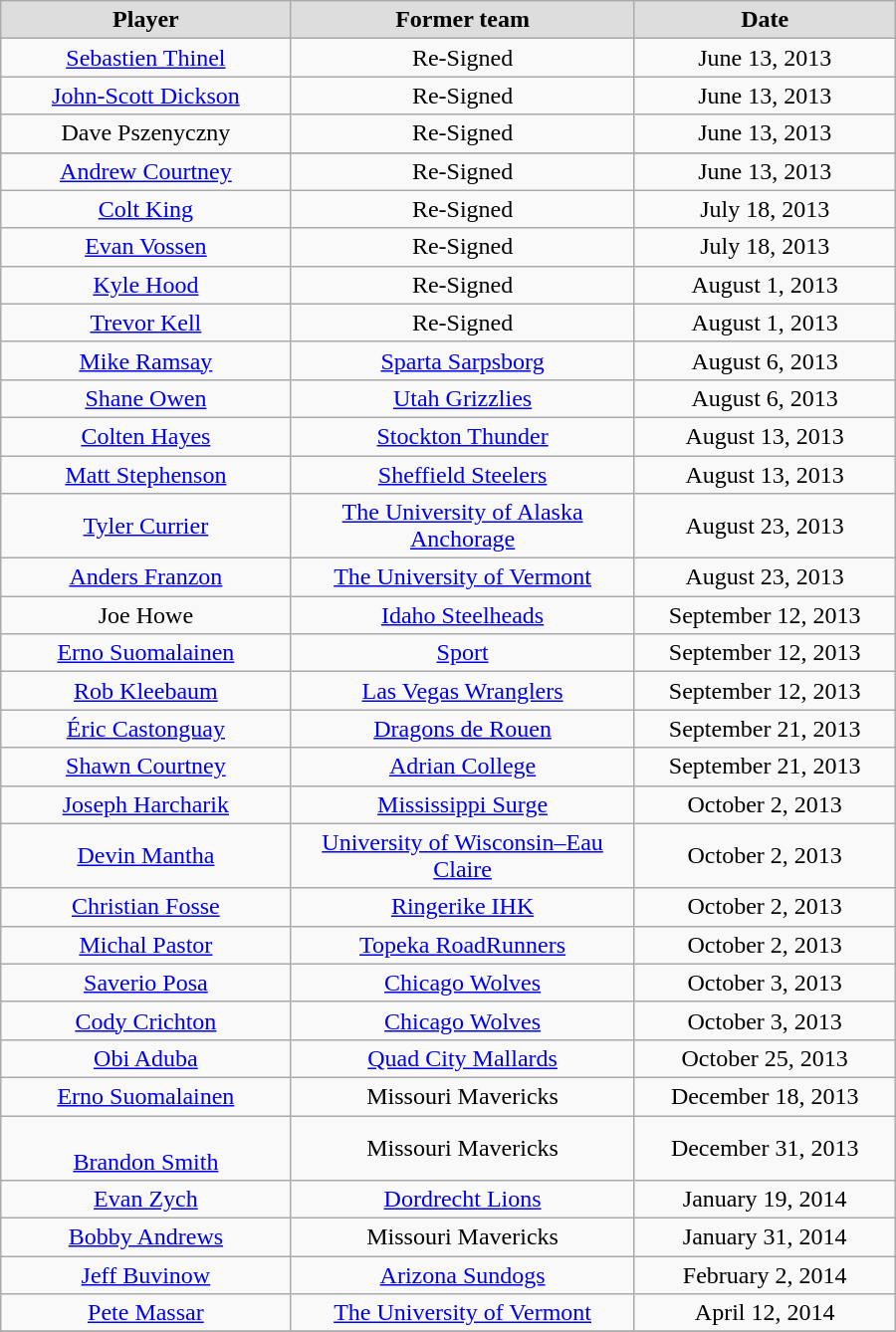<table class="wikitable" style="text-align: center; width: 600px; height: 20px;">
<tr align="center" bgcolor="#dddddd">
<td><strong>Player</strong></td>
<td><strong>Former team</strong></td>
<td><strong>Date</strong></td>
</tr>
<tr>
<td style="width: 200px; height: 2px;"><a href='#'>Sebastien Thinel</a></td>
<td style="width: 200px; height: 2px;">Re-Signed</td>
<td style="width: 180px; height: 2px;">June 13, 2013</td>
</tr>
<tr>
<td style="width: 200px; height: 2px;"><a href='#'>John-Scott Dickson</a></td>
<td style="width: 200px; height: 2px;">Re-Signed</td>
<td style="width: 180px; height: 2px;">June 13, 2013</td>
</tr>
<tr>
<td style="width: 200px; height: 2px;">Dave Pszenyczny</td>
<td style="width: 200px; height: 2px;">Re-Signed</td>
<td style="width: 180px; height: 2px;">June 13, 2013</td>
</tr>
<tr>
</tr>
<tr>
<td style="width: 200px; height: 2px;"><a href='#'>Andrew Courtney</a></td>
<td style="width: 200px; height: 2px;">Re-Signed</td>
<td style="width: 180px; height: 2px;">June 13, 2013</td>
</tr>
<tr>
<td style="width: 200px; height: 2px;"><a href='#'>Colt King</a></td>
<td style="width: 200px; height: 2px;">Re-Signed</td>
<td style="width: 180px; height: 2px;">July 18, 2013</td>
</tr>
<tr>
<td style="width: 200px; height: 2px;"><a href='#'>Evan Vossen</a></td>
<td style="width: 200px; height: 2px;">Re-Signed</td>
<td style="width: 180px; height: 2px;">July 18, 2013</td>
</tr>
<tr>
<td style="width: 200px; height: 2px;"><a href='#'>Kyle Hood</a></td>
<td style="width: 200px; height: 2px;">Re-Signed</td>
<td style="width: 180px; height: 2px;">August 1, 2013</td>
</tr>
<tr>
<td style="width: 200px; height: 2px;"><a href='#'>Trevor Kell</a></td>
<td style="width: 200px; height: 2px;">Re-Signed</td>
<td style="width: 180px; height: 2px;">August 1, 2013</td>
</tr>
<tr>
<td style="width: 200px; height: 2px;"><a href='#'>Mike Ramsay</a></td>
<td style="width: 200px; height: 2px;"><a href='#'>Sparta Sarpsborg</a></td>
<td style="width: 180px; height: 2px;">August 6, 2013</td>
</tr>
<tr>
<td style="width: 200px; height: 2px;"><a href='#'>Shane Owen</a></td>
<td style="width: 200px; height: 2px;"><a href='#'>Utah Grizzlies</a></td>
<td style="width: 180px; height: 2px;">August 6, 2013</td>
</tr>
<tr>
<td style="width: 200px; height: 2px;"><a href='#'>Colten Hayes</a></td>
<td style="width: 200px; height: 2px;"><a href='#'>Stockton Thunder</a></td>
<td style="width: 180px; height: 2px;">August 13, 2013</td>
</tr>
<tr>
<td style="width: 200px; height: 2px;"><a href='#'>Matt Stephenson</a></td>
<td style="width: 200px; height: 2px;"><a href='#'>Sheffield Steelers</a></td>
<td style="width: 180px; height: 2px;">August 13, 2013</td>
</tr>
<tr>
<td style="width: 200px; height: 2px;"><a href='#'>Tyler Currier</a></td>
<td style="width: 240px; height: 2px;"><a href='#'>The University of Alaska Anchorage</a></td>
<td style="width: 180px; height: 2px;">August 23, 2013</td>
</tr>
<tr>
<td style="width: 200px; height: 2px;"><a href='#'>Anders Franzon</a></td>
<td style="width: 240px; height: 2px;"><a href='#'>The University of Vermont</a></td>
<td style="width: 180px; height: 2px;">August 23, 2013</td>
</tr>
<tr>
<td style="width: 200px; height: 2px;">Joe Howe</td>
<td style="width: 240px; height: 2px;"><a href='#'>Idaho Steelheads</a></td>
<td style="width: 180px; height: 2px;">September 12, 2013</td>
</tr>
<tr>
<td style="width: 200px; height: 2px;"><a href='#'>Erno Suomalainen</a></td>
<td style="width: 240px; height: 2px;"><a href='#'>Sport</a></td>
<td style="width: 180px; height: 2px;">September 12, 2013</td>
</tr>
<tr>
<td style="width: 200px; height: 2px;"><a href='#'>Rob Kleebaum</a></td>
<td style="width: 240px; height: 2px;"><a href='#'>Las Vegas Wranglers</a></td>
<td style="width: 180px; height: 2px;">September 12, 2013</td>
</tr>
<tr>
<td style="width: 200px; height: 2px;"><a href='#'>Éric Castonguay</a></td>
<td style="width: 240px; height: 2px;"><a href='#'>Dragons de Rouen</a></td>
<td style="width: 180px; height: 2px;">September 21, 2013</td>
</tr>
<tr>
<td style="width: 200px; height: 2px;"><a href='#'>Shawn Courtney</a></td>
<td style="width: 240px; height: 2px;"><a href='#'>Adrian College</a></td>
<td style="width: 180px; height: 2px;">September 21, 2013</td>
</tr>
<tr>
<td style="width: 200px; height: 2px;"><a href='#'>Joseph Harcharik</a></td>
<td style="width: 200px; height: 2px;"><a href='#'>Mississippi Surge</a></td>
<td style="width: 180px; height: 2px;">October 2, 2013</td>
</tr>
<tr>
<td style="width: 200px; height: 2px;"><a href='#'>Devin Mantha</a></td>
<td style="width: 200px; height: 2px;"><a href='#'>University of Wisconsin–Eau Claire</a></td>
<td style="width: 180px; height: 2px;">October 2, 2013</td>
</tr>
<tr>
<td style="width: 200px; height: 2px;"><a href='#'>Christian Fosse</a></td>
<td style="width: 200px; height: 2px;"><a href='#'>Ringerike IHK</a></td>
<td style="width: 180px; height: 2px;">October 2, 2013</td>
</tr>
<tr>
<td style="width: 200px; height: 2px;"><a href='#'>Michal Pastor</a></td>
<td style="width: 200px; height: 2px;"><a href='#'>Topeka RoadRunners</a></td>
<td style="width: 180px; height: 2px;">October 2, 2013</td>
</tr>
<tr>
<td style="width: 200px; height: 2px;"><a href='#'>Saverio Posa</a></td>
<td style="width: 200px; height: 2px;"><a href='#'>Chicago Wolves</a></td>
<td style="width: 180px; height: 2px;">October 3, 2013</td>
</tr>
<tr>
<td style="width: 200px; height: 2px;"><a href='#'>Cody Crichton</a></td>
<td style="width: 200px; height: 2px;"><a href='#'>Chicago Wolves</a></td>
<td style="width: 180px; height: 2px;">October 3, 2013</td>
</tr>
<tr>
<td style="width: 200px; height: 2px;"><a href='#'>Obi Aduba</a></td>
<td style="width: 200px; height: 2px;"><a href='#'>Quad City Mallards</a></td>
<td style="width: 180px; height: 2px;">October 25, 2013</td>
</tr>
<tr>
<td style="width: 200px; height: 2px;"><a href='#'>Erno Suomalainen</a></td>
<td style="width: 200px; height: 2px;">Missouri Mavericks</td>
<td style="width: 180px; height: 2px;">December 18, 2013</td>
</tr>
<tr>
<td style="width: 200px; height: 2px;"><br><a href='#'>Brandon Smith</a></td>
<td style="width: 200px; height: 2px;">Missouri Mavericks</td>
<td style="width: 180px; height: 2px;">December 31, 2013</td>
</tr>
<tr>
<td style="width: 200px; height: 2px;"><a href='#'>Evan Zych</a></td>
<td style="width: 200px; height: 2px;"><a href='#'>Dordrecht Lions</a></td>
<td style="width: 180px; height: 2px;">January 19, 2014</td>
</tr>
<tr>
<td style="width: 200px; height: 2px;"><a href='#'>Bobby Andrews</a></td>
<td style="width: 200px; height: 2px;">Missouri Mavericks</td>
<td style="width: 180px; height: 2px;">January 31, 2014</td>
</tr>
<tr>
<td style="width: 200px; height: 2px;"><a href='#'>Jeff Buvinow</a></td>
<td style="width: 200px; height: 2px;"><a href='#'>Arizona Sundogs</a></td>
<td style="width: 180px; height: 2px;">February 2, 2014</td>
</tr>
<tr>
<td style="width: 200px; height: 2px;"><a href='#'>Pete Massar</a></td>
<td style="width: 200px; height: 2px;"><a href='#'>The University of Vermont</a></td>
<td style="width: 180px; height: 2px;">April 12, 2014</td>
</tr>
<tr>
</tr>
</table>
